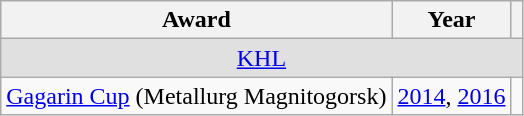<table class="wikitable">
<tr>
<th>Award</th>
<th>Year</th>
<th></th>
</tr>
<tr ALIGN="center" bgcolor="#e0e0e0">
<td colspan="3"><a href='#'>KHL</a></td>
</tr>
<tr>
<td><a href='#'>Gagarin Cup</a> (Metallurg Magnitogorsk)</td>
<td><a href='#'>2014</a>, <a href='#'>2016</a></td>
<td></td>
</tr>
</table>
